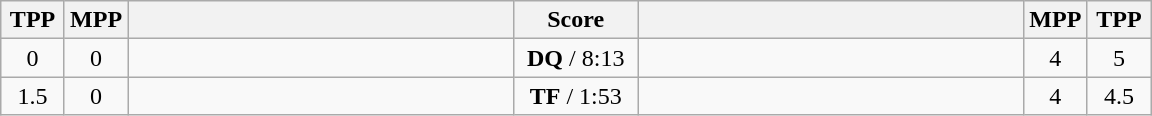<table class="wikitable" style="text-align: center;" |>
<tr>
<th width="35">TPP</th>
<th width="35">MPP</th>
<th width="250"></th>
<th width="75">Score</th>
<th width="250"></th>
<th width="35">MPP</th>
<th width="35">TPP</th>
</tr>
<tr>
<td>0</td>
<td>0</td>
<td style="text-align:left;"><strong></strong></td>
<td><strong>DQ</strong> / 8:13</td>
<td style="text-align:left;"></td>
<td>4</td>
<td>5</td>
</tr>
<tr>
<td>1.5</td>
<td>0</td>
<td style="text-align:left;"><strong></strong></td>
<td><strong>TF</strong> / 1:53</td>
<td style="text-align:left;"></td>
<td>4</td>
<td>4.5</td>
</tr>
</table>
